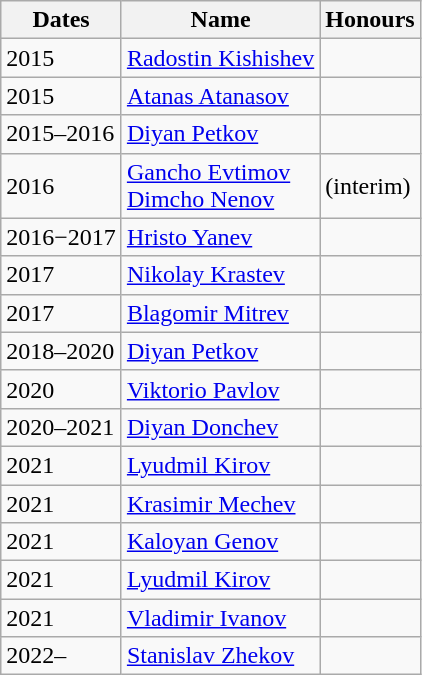<table class="wikitable">
<tr>
<th>Dates</th>
<th>Name</th>
<th>Honours</th>
</tr>
<tr>
<td>2015</td>
<td> <a href='#'>Radostin Kishishev</a></td>
<td></td>
</tr>
<tr>
<td>2015</td>
<td> <a href='#'>Atanas Atanasov</a></td>
<td></td>
</tr>
<tr>
<td>2015–2016</td>
<td> <a href='#'>Diyan Petkov</a></td>
<td></td>
</tr>
<tr>
<td>2016</td>
<td> <a href='#'>Gancho Evtimov</a> <br>  <a href='#'>Dimcho Nenov</a></td>
<td>(interim)</td>
</tr>
<tr>
<td>2016−2017</td>
<td> <a href='#'>Hristo Yanev</a></td>
<td></td>
</tr>
<tr>
<td>2017</td>
<td> <a href='#'>Nikolay Krastev</a></td>
<td></td>
</tr>
<tr>
<td>2017</td>
<td> <a href='#'>Blagomir Mitrev</a></td>
<td></td>
</tr>
<tr>
<td>2018–2020</td>
<td> <a href='#'>Diyan Petkov</a></td>
<td></td>
</tr>
<tr>
<td>2020</td>
<td> <a href='#'>Viktorio Pavlov</a></td>
<td></td>
</tr>
<tr>
<td>2020–2021</td>
<td> <a href='#'>Diyan Donchev</a></td>
<td></td>
</tr>
<tr>
<td>2021</td>
<td> <a href='#'>Lyudmil Kirov</a></td>
<td></td>
</tr>
<tr>
<td>2021</td>
<td> <a href='#'>Krasimir Mechev</a></td>
<td></td>
</tr>
<tr>
<td>2021</td>
<td> <a href='#'>Kaloyan Genov</a></td>
<td></td>
</tr>
<tr>
<td>2021</td>
<td> <a href='#'>Lyudmil Kirov</a></td>
<td></td>
</tr>
<tr>
<td>2021</td>
<td> <a href='#'>Vladimir Ivanov</a></td>
<td></td>
</tr>
<tr>
<td>2022–</td>
<td> <a href='#'>Stanislav Zhekov</a></td>
<td></td>
</tr>
</table>
